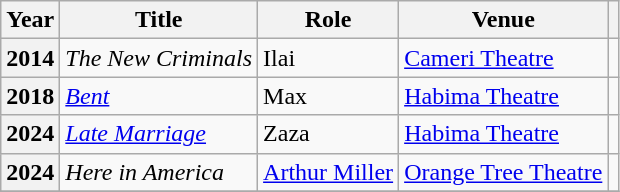<table class="wikitable plainrowheaders sortable">
<tr>
<th scope="col">Year</th>
<th scope="col">Title</th>
<th scope="col">Role</th>
<th scope="col">Venue</th>
<th scope="col" class="unsortable"></th>
</tr>
<tr>
<th scope="row">2014</th>
<td><em>The New Criminals</em></td>
<td>Ilai</td>
<td><a href='#'>Cameri Theatre</a></td>
<td style="text-align:center;"></td>
</tr>
<tr>
<th scope="row">2018</th>
<td><em><a href='#'>Bent</a></em></td>
<td>Max</td>
<td><a href='#'>Habima Theatre</a></td>
<td style="text-align:center;"></td>
</tr>
<tr>
<th scope="row">2024</th>
<td><em><a href='#'>Late Marriage</a></em></td>
<td>Zaza</td>
<td><a href='#'>Habima Theatre</a></td>
<td style="text-align:center;"></td>
</tr>
<tr>
<th scope="row">2024</th>
<td><em>Here in America</em></td>
<td><a href='#'>Arthur Miller</a></td>
<td><a href='#'>Orange Tree Theatre</a></td>
<td style="text-align:center;"></td>
</tr>
<tr>
</tr>
</table>
